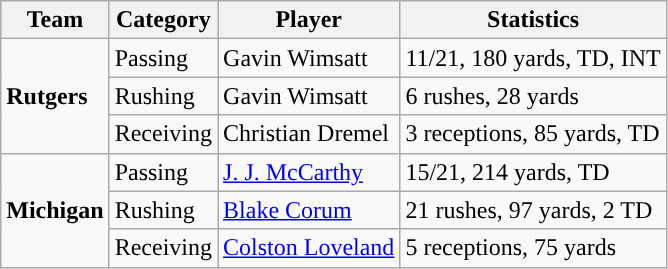<table class="wikitable" style="float: left;">
<tr>
<th>Team</th>
<th>Category</th>
<th>Player</th>
<th>Statistics</th>
</tr>
<tr>
<td rowspan=3><strong>Rutgers</strong></td>
<td>Passing</td>
<td>Gavin Wimsatt</td>
<td>11/21, 180 yards, TD, INT</td>
</tr>
<tr>
<td>Rushing</td>
<td>Gavin Wimsatt</td>
<td>6 rushes, 28 yards</td>
</tr>
<tr>
<td>Receiving</td>
<td>Christian Dremel</td>
<td>3 receptions, 85 yards, TD</td>
</tr>
<tr>
<td rowspan=3><strong>Michigan</strong></td>
<td>Passing</td>
<td><a href='#'>J. J. McCarthy</a></td>
<td>15/21, 214 yards, TD</td>
</tr>
<tr>
<td>Rushing</td>
<td><a href='#'>Blake Corum</a></td>
<td>21 rushes, 97 yards, 2 TD</td>
</tr>
<tr>
<td>Receiving</td>
<td><a href='#'>Colston Loveland</a></td>
<td>5 receptions, 75 yards</td>
</tr>
</table>
